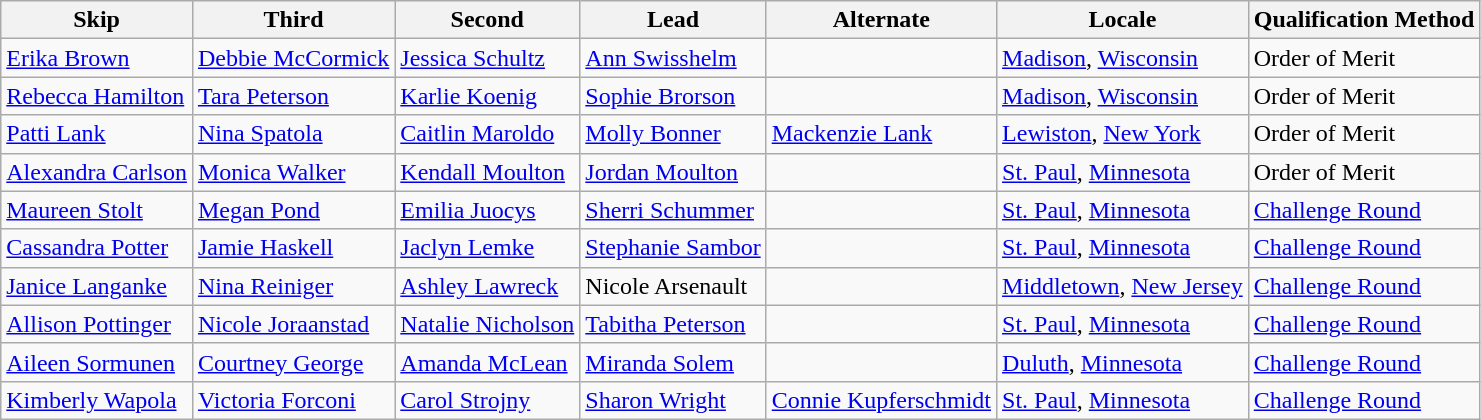<table class="wikitable sortable">
<tr>
<th>Skip</th>
<th>Third</th>
<th>Second</th>
<th>Lead</th>
<th>Alternate</th>
<th>Locale</th>
<th>Qualification Method</th>
</tr>
<tr>
<td><a href='#'>Erika Brown</a></td>
<td><a href='#'>Debbie McCormick</a></td>
<td><a href='#'>Jessica Schultz</a></td>
<td><a href='#'>Ann Swisshelm</a></td>
<td></td>
<td> <a href='#'>Madison</a>, <a href='#'>Wisconsin</a></td>
<td>Order of Merit</td>
</tr>
<tr>
<td><a href='#'>Rebecca Hamilton</a></td>
<td><a href='#'>Tara Peterson</a></td>
<td><a href='#'>Karlie Koenig</a></td>
<td><a href='#'>Sophie Brorson</a></td>
<td></td>
<td> <a href='#'>Madison</a>, <a href='#'>Wisconsin</a></td>
<td>Order of Merit</td>
</tr>
<tr>
<td><a href='#'>Patti Lank</a></td>
<td><a href='#'>Nina Spatola</a></td>
<td><a href='#'>Caitlin Maroldo</a></td>
<td><a href='#'>Molly Bonner</a></td>
<td><a href='#'>Mackenzie Lank</a></td>
<td> <a href='#'>Lewiston</a>, <a href='#'>New York</a></td>
<td>Order of Merit</td>
</tr>
<tr>
<td><a href='#'>Alexandra Carlson</a></td>
<td><a href='#'>Monica Walker</a></td>
<td><a href='#'>Kendall Moulton</a></td>
<td><a href='#'>Jordan Moulton</a></td>
<td></td>
<td> <a href='#'>St. Paul</a>, <a href='#'>Minnesota</a></td>
<td>Order of Merit</td>
</tr>
<tr>
<td><a href='#'>Maureen Stolt</a></td>
<td><a href='#'>Megan Pond</a></td>
<td><a href='#'>Emilia Juocys</a></td>
<td><a href='#'>Sherri Schummer</a></td>
<td></td>
<td> <a href='#'>St. Paul</a>, <a href='#'>Minnesota</a></td>
<td><a href='#'>Challenge Round</a></td>
</tr>
<tr>
<td><a href='#'>Cassandra Potter</a></td>
<td><a href='#'>Jamie Haskell</a></td>
<td><a href='#'>Jaclyn Lemke</a></td>
<td><a href='#'>Stephanie Sambor</a></td>
<td></td>
<td> <a href='#'>St. Paul</a>, <a href='#'>Minnesota</a></td>
<td><a href='#'>Challenge Round</a></td>
</tr>
<tr>
<td><a href='#'>Janice Langanke</a></td>
<td><a href='#'>Nina Reiniger</a></td>
<td><a href='#'>Ashley Lawreck</a></td>
<td>Nicole Arsenault</td>
<td></td>
<td> <a href='#'>Middletown</a>, <a href='#'>New Jersey</a></td>
<td><a href='#'>Challenge Round</a></td>
</tr>
<tr>
<td><a href='#'>Allison Pottinger</a></td>
<td><a href='#'>Nicole Joraanstad</a></td>
<td><a href='#'>Natalie Nicholson</a></td>
<td><a href='#'>Tabitha Peterson</a></td>
<td></td>
<td> <a href='#'>St. Paul</a>, <a href='#'>Minnesota</a></td>
<td><a href='#'>Challenge Round</a></td>
</tr>
<tr>
<td><a href='#'>Aileen Sormunen</a></td>
<td><a href='#'>Courtney George</a></td>
<td><a href='#'>Amanda McLean</a></td>
<td><a href='#'>Miranda Solem</a></td>
<td></td>
<td> <a href='#'>Duluth</a>, <a href='#'>Minnesota</a></td>
<td><a href='#'>Challenge Round</a></td>
</tr>
<tr>
<td><a href='#'>Kimberly Wapola</a></td>
<td><a href='#'>Victoria Forconi</a></td>
<td><a href='#'>Carol Strojny</a></td>
<td><a href='#'>Sharon Wright</a></td>
<td><a href='#'>Connie Kupferschmidt</a></td>
<td> <a href='#'>St. Paul</a>, <a href='#'>Minnesota</a></td>
<td><a href='#'>Challenge Round</a></td>
</tr>
</table>
